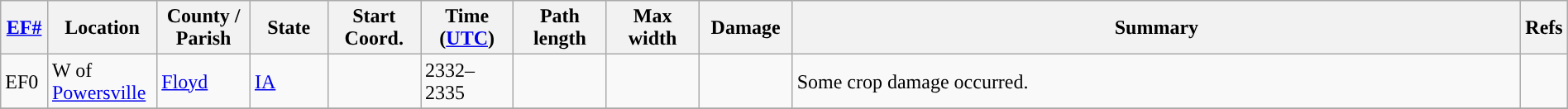<table class="wikitable sortable" style="width:100%;">
<tr>
<th scope="col"  style="width:3%; text-align:center;"><a href='#'>EF#</a></th>
<th scope="col"  style="width:7%; text-align:center;" class="unsortable">Location</th>
<th scope="col"  style="width:6%; text-align:center;" class="unsortable">County / Parish</th>
<th scope="col"  style="width:5%; text-align:center;">State</th>
<th scope="col"  style="width:6%; text-align:center;">Start Coord.</th>
<th scope="col"  style="width:6%; text-align:center;">Time (<a href='#'>UTC</a>)</th>
<th scope="col"  style="width:6%; text-align:center;">Path length</th>
<th scope="col"  style="width:6%; text-align:center;">Max width</th>
<th scope="col"  style="width:6%; text-align:center;">Damage</th>
<th scope="col" class="unsortable" style="width:48%; text-align:center;">Summary</th>
<th scope="col" class="unsortable" style="width:48%; text-align:center;">Refs</th>
</tr>
<tr>
<td>EF0</td>
<td>W of <a href='#'>Powersville</a></td>
<td><a href='#'>Floyd</a></td>
<td><a href='#'>IA</a></td>
<td></td>
<td>2332–2335</td>
<td></td>
<td></td>
<td></td>
<td>Some crop damage occurred.</td>
<td></td>
</tr>
<tr>
</tr>
</table>
